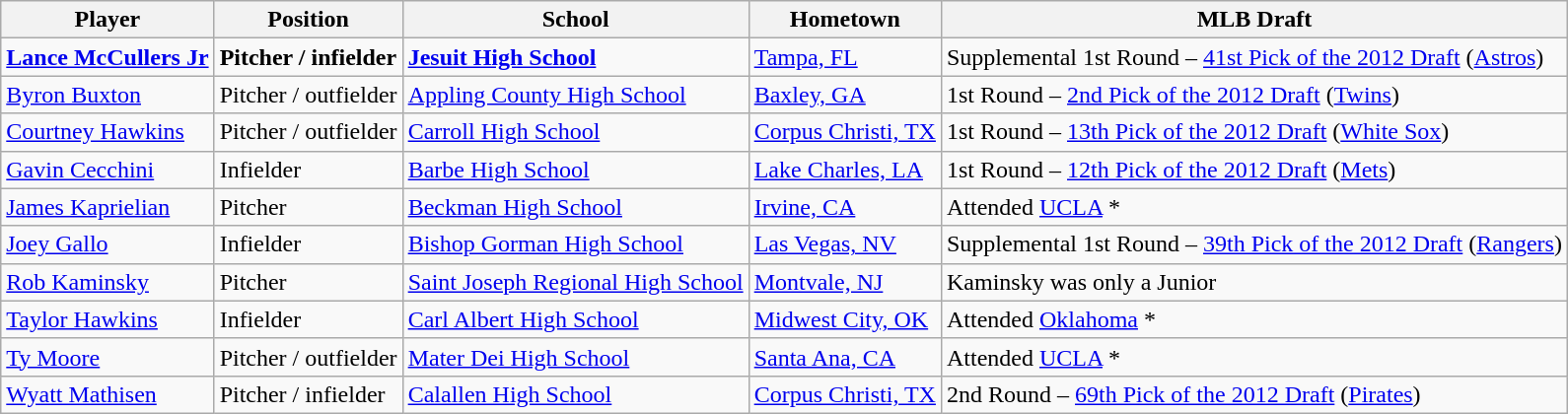<table class="wikitable">
<tr>
<th>Player</th>
<th>Position</th>
<th>School</th>
<th>Hometown</th>
<th>MLB Draft</th>
</tr>
<tr>
<td><strong><a href='#'>Lance McCullers Jr</a></strong></td>
<td><strong>Pitcher / infielder</strong></td>
<td><strong><a href='#'>Jesuit High School</a></strong></td>
<td><a href='#'>Tampa, FL</a></td>
<td>Supplemental 1st Round – <a href='#'>41st Pick of the 2012 Draft</a> (<a href='#'>Astros</a>)</td>
</tr>
<tr>
<td><a href='#'>Byron Buxton</a></td>
<td>Pitcher / outfielder</td>
<td><a href='#'>Appling County High School</a></td>
<td><a href='#'>Baxley, GA</a></td>
<td>1st Round – <a href='#'>2nd Pick of the 2012 Draft</a> (<a href='#'>Twins</a>)</td>
</tr>
<tr>
<td><a href='#'>Courtney Hawkins</a></td>
<td>Pitcher / outfielder</td>
<td><a href='#'>Carroll High School</a></td>
<td><a href='#'>Corpus Christi, TX</a></td>
<td>1st Round – <a href='#'>13th Pick of the 2012 Draft</a> (<a href='#'>White Sox</a>)</td>
</tr>
<tr>
<td><a href='#'>Gavin Cecchini</a></td>
<td>Infielder</td>
<td><a href='#'>Barbe High School</a></td>
<td><a href='#'>Lake Charles, LA</a></td>
<td>1st Round – <a href='#'>12th Pick of the 2012 Draft</a> (<a href='#'>Mets</a>)</td>
</tr>
<tr>
<td><a href='#'>James Kaprielian</a></td>
<td>Pitcher</td>
<td><a href='#'>Beckman High School</a></td>
<td><a href='#'>Irvine, CA</a></td>
<td>Attended <a href='#'>UCLA</a> *</td>
</tr>
<tr>
<td><a href='#'>Joey Gallo</a></td>
<td>Infielder</td>
<td><a href='#'>Bishop Gorman High School</a></td>
<td><a href='#'>Las Vegas, NV</a></td>
<td>Supplemental 1st Round – <a href='#'>39th Pick of the 2012 Draft</a> (<a href='#'>Rangers</a>)</td>
</tr>
<tr>
<td><a href='#'>Rob Kaminsky</a></td>
<td>Pitcher</td>
<td><a href='#'>Saint Joseph Regional High School</a></td>
<td><a href='#'>Montvale, NJ</a></td>
<td>Kaminsky was only a Junior</td>
</tr>
<tr>
<td><a href='#'>Taylor Hawkins</a></td>
<td>Infielder</td>
<td><a href='#'>Carl Albert High School</a></td>
<td><a href='#'>Midwest City, OK</a></td>
<td>Attended <a href='#'>Oklahoma</a> *</td>
</tr>
<tr>
<td><a href='#'>Ty Moore</a></td>
<td>Pitcher / outfielder</td>
<td><a href='#'>Mater Dei High School</a></td>
<td><a href='#'>Santa Ana, CA</a></td>
<td>Attended <a href='#'>UCLA</a> *</td>
</tr>
<tr>
<td><a href='#'>Wyatt Mathisen</a></td>
<td>Pitcher / infielder</td>
<td><a href='#'>Calallen High School</a></td>
<td><a href='#'>Corpus Christi, TX</a></td>
<td>2nd Round – <a href='#'>69th Pick of the 2012 Draft</a> (<a href='#'>Pirates</a>)</td>
</tr>
</table>
